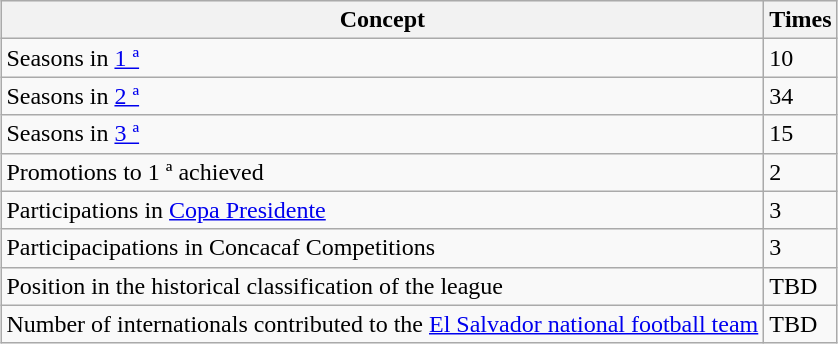<table class="wikitable" style="margin:1em auto;">
<tr style="background:#efefef;">
<th>Concept</th>
<th>Times</th>
</tr>
<tr>
<td>Seasons in <a href='#'>1 ª</a></td>
<td>10</td>
</tr>
<tr>
<td>Seasons in <a href='#'>2 ª</a></td>
<td>34</td>
</tr>
<tr>
<td>Seasons in <a href='#'>3 ª</a></td>
<td>15</td>
</tr>
<tr>
<td>Promotions to 1 ª achieved</td>
<td>2</td>
</tr>
<tr>
<td>Participations in <a href='#'>Copa Presidente</a></td>
<td>3</td>
</tr>
<tr>
<td>Participacipations in Concacaf Competitions</td>
<td>3</td>
</tr>
<tr>
<td>Position in the historical classification of the league</td>
<td>TBD</td>
</tr>
<tr>
<td>Number of internationals contributed to the <a href='#'>El Salvador national football team</a></td>
<td>TBD</td>
</tr>
</table>
